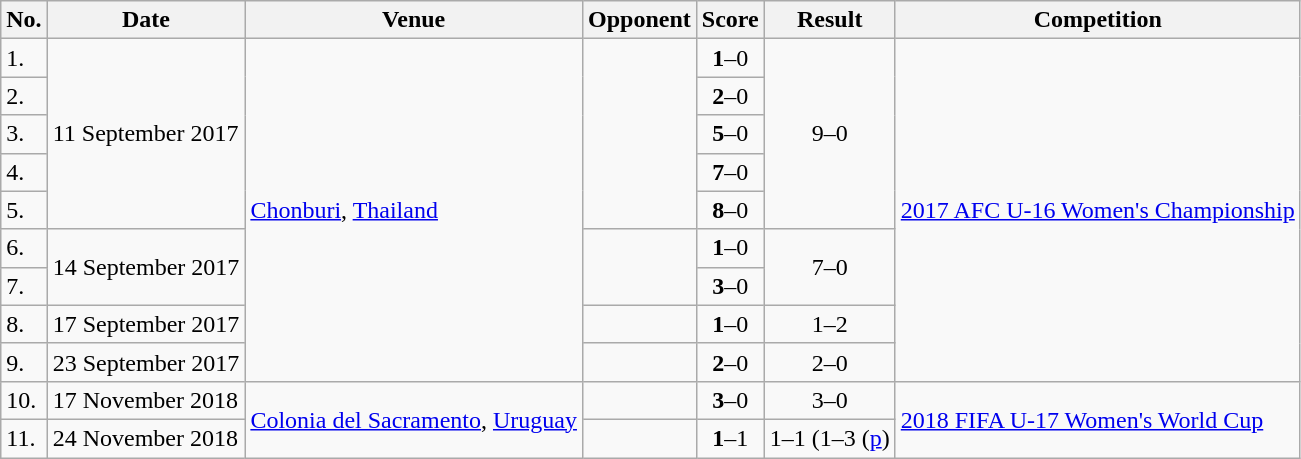<table class="wikitable">
<tr>
<th>No.</th>
<th>Date</th>
<th>Venue</th>
<th>Opponent</th>
<th>Score</th>
<th>Result</th>
<th>Competition</th>
</tr>
<tr>
<td>1.</td>
<td rowspan=5>11 September 2017</td>
<td rowspan=9><a href='#'>Chonburi</a>, <a href='#'>Thailand</a></td>
<td rowspan=5></td>
<td align=center><strong>1</strong>–0</td>
<td rowspan=5 align=center>9–0</td>
<td rowspan=9><a href='#'>2017 AFC U-16 Women's Championship</a></td>
</tr>
<tr>
<td>2.</td>
<td align=center><strong>2</strong>–0</td>
</tr>
<tr>
<td>3.</td>
<td align=center><strong>5</strong>–0</td>
</tr>
<tr>
<td>4.</td>
<td align=center><strong>7</strong>–0</td>
</tr>
<tr>
<td>5.</td>
<td align=center><strong>8</strong>–0</td>
</tr>
<tr>
<td>6.</td>
<td rowspan=2>14 September 2017</td>
<td rowspan=2></td>
<td align=center><strong>1</strong>–0</td>
<td rowspan=2 align=center>7–0</td>
</tr>
<tr>
<td>7.</td>
<td align=center><strong>3</strong>–0</td>
</tr>
<tr>
<td>8.</td>
<td>17 September 2017</td>
<td></td>
<td align=center><strong>1</strong>–0</td>
<td align=center>1–2</td>
</tr>
<tr>
<td>9.</td>
<td>23 September 2017</td>
<td></td>
<td align=center><strong>2</strong>–0</td>
<td align=center>2–0</td>
</tr>
<tr>
<td>10.</td>
<td>17 November 2018</td>
<td rowspan=2><a href='#'>Colonia del Sacramento</a>, <a href='#'>Uruguay</a></td>
<td></td>
<td align=center><strong>3</strong>–0</td>
<td align=center>3–0</td>
<td rowspan=2><a href='#'>2018 FIFA U-17 Women's World Cup</a></td>
</tr>
<tr>
<td>11.</td>
<td>24 November 2018</td>
<td></td>
<td align=center><strong>1</strong>–1</td>
<td align=center>1–1 (1–3 (<a href='#'>p</a>)</td>
</tr>
</table>
